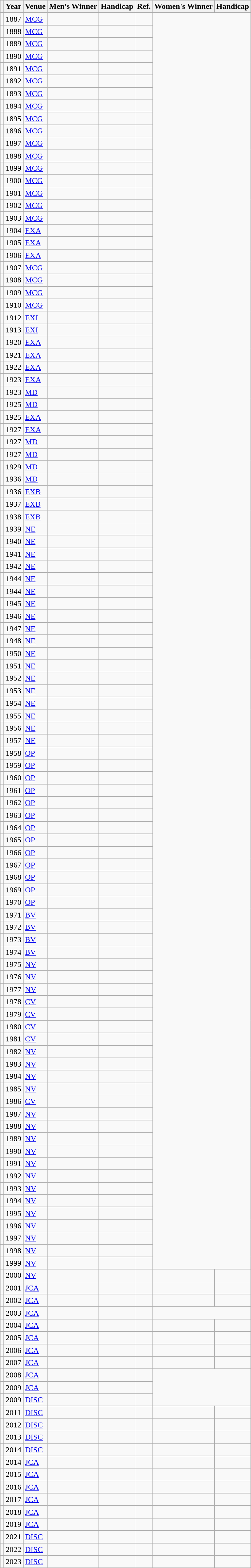<table class="wikitable sortable">
<tr>
<th scope=col></th>
<th scope=col>Year</th>
<th scope=col>Venue</th>
<th scope=col>Men's Winner</th>
<th scope=col>Handicap</th>
<th class=unsortable>Ref.</th>
<th scope=col>Women's Winner</th>
<th scope=col>Handicap</th>
</tr>
<tr>
<td></td>
<td>1887 </td>
<td><a href='#'>MCG</a></td>
<td></td>
<td></td>
<td></td>
</tr>
<tr>
<td></td>
<td>1888 </td>
<td><a href='#'>MCG</a></td>
<td></td>
<td></td>
<td></td>
</tr>
<tr>
<td></td>
<td>1889 </td>
<td><a href='#'>MCG</a></td>
<td></td>
<td></td>
<td></td>
</tr>
<tr>
<td></td>
<td>1890 </td>
<td><a href='#'>MCG</a></td>
<td></td>
<td></td>
<td></td>
</tr>
<tr>
<td></td>
<td>1891 </td>
<td><a href='#'>MCG</a></td>
<td></td>
<td></td>
<td></td>
</tr>
<tr>
<td></td>
<td>1892 </td>
<td><a href='#'>MCG</a></td>
<td></td>
<td></td>
<td></td>
</tr>
<tr>
<td></td>
<td>1893</td>
<td><a href='#'>MCG</a></td>
<td></td>
<td></td>
<td></td>
</tr>
<tr>
<td></td>
<td>1894</td>
<td><a href='#'>MCG</a></td>
<td></td>
<td></td>
<td></td>
</tr>
<tr>
<td></td>
<td>1895</td>
<td><a href='#'>MCG</a></td>
<td></td>
<td></td>
<td></td>
</tr>
<tr>
<td></td>
<td>1896</td>
<td><a href='#'>MCG</a></td>
<td></td>
<td></td>
<td></td>
</tr>
<tr>
<td></td>
<td>1897</td>
<td><a href='#'>MCG</a></td>
<td></td>
<td></td>
<td></td>
</tr>
<tr>
<td></td>
<td>1898</td>
<td><a href='#'>MCG</a></td>
<td></td>
<td></td>
<td></td>
</tr>
<tr>
<td></td>
<td>1899</td>
<td><a href='#'>MCG</a></td>
<td></td>
<td></td>
<td></td>
</tr>
<tr>
<td></td>
<td>1900</td>
<td><a href='#'>MCG</a></td>
<td></td>
<td></td>
<td></td>
</tr>
<tr>
<td></td>
<td>1901</td>
<td><a href='#'>MCG</a></td>
<td></td>
<td></td>
<td></td>
</tr>
<tr>
<td></td>
<td>1902</td>
<td><a href='#'>MCG</a></td>
<td></td>
<td></td>
<td></td>
</tr>
<tr>
<td></td>
<td>1903</td>
<td><a href='#'>MCG</a></td>
<td></td>
<td></td>
<td></td>
</tr>
<tr>
<td></td>
<td>1904</td>
<td><a href='#'>EXA</a></td>
<td></td>
<td></td>
<td></td>
</tr>
<tr>
<td></td>
<td>1905</td>
<td><a href='#'>EXA</a></td>
<td></td>
<td></td>
<td></td>
</tr>
<tr>
<td></td>
<td>1906</td>
<td><a href='#'>EXA</a></td>
<td></td>
<td></td>
<td></td>
</tr>
<tr>
<td></td>
<td>1907</td>
<td><a href='#'>MCG</a></td>
<td></td>
<td></td>
<td></td>
</tr>
<tr>
<td></td>
<td>1908</td>
<td><a href='#'>MCG</a></td>
<td></td>
<td></td>
<td></td>
</tr>
<tr>
<td></td>
<td>1909</td>
<td><a href='#'>MCG</a></td>
<td></td>
<td></td>
<td></td>
</tr>
<tr>
<td></td>
<td>1910</td>
<td><a href='#'>MCG</a></td>
<td></td>
<td></td>
<td></td>
</tr>
<tr>
<td></td>
<td>1912</td>
<td><a href='#'>EXI</a></td>
<td></td>
<td></td>
<td></td>
</tr>
<tr>
<td></td>
<td>1913</td>
<td><a href='#'>EXI</a></td>
<td></td>
<td></td>
<td></td>
</tr>
<tr>
<td></td>
<td>1920</td>
<td><a href='#'>EXA</a></td>
<td></td>
<td></td>
<td></td>
</tr>
<tr>
<td></td>
<td>1921</td>
<td><a href='#'>EXA</a></td>
<td></td>
<td></td>
<td></td>
</tr>
<tr>
<td></td>
<td>1922</td>
<td><a href='#'>EXA</a></td>
<td></td>
<td></td>
<td></td>
</tr>
<tr>
<td></td>
<td>1923</td>
<td><a href='#'>EXA</a></td>
<td></td>
<td></td>
<td></td>
</tr>
<tr>
<td></td>
<td>1923</td>
<td><a href='#'>MD</a></td>
<td></td>
<td></td>
<td></td>
</tr>
<tr>
<td></td>
<td>1925</td>
<td><a href='#'>MD</a></td>
<td></td>
<td></td>
<td></td>
</tr>
<tr>
<td></td>
<td>1925</td>
<td><a href='#'>EXA</a></td>
<td></td>
<td></td>
<td></td>
</tr>
<tr>
<td></td>
<td>1927 </td>
<td><a href='#'>EXA</a></td>
<td></td>
<td></td>
<td></td>
</tr>
<tr>
<td></td>
<td>1927 </td>
<td><a href='#'>MD</a></td>
<td></td>
<td></td>
<td></td>
</tr>
<tr>
<td></td>
<td>1927 </td>
<td><a href='#'>MD</a></td>
<td></td>
<td></td>
<td></td>
</tr>
<tr>
<td></td>
<td>1929</td>
<td><a href='#'>MD</a></td>
<td></td>
<td></td>
<td></td>
</tr>
<tr>
<td></td>
<td>1936 </td>
<td><a href='#'>MD</a></td>
<td></td>
<td></td>
<td></td>
</tr>
<tr>
<td></td>
<td>1936 </td>
<td><a href='#'>EXB</a></td>
<td></td>
<td></td>
<td></td>
</tr>
<tr>
<td></td>
<td>1937</td>
<td><a href='#'>EXB</a></td>
<td></td>
<td></td>
<td></td>
</tr>
<tr>
<td></td>
<td>1938</td>
<td><a href='#'>EXB</a></td>
<td></td>
<td></td>
<td></td>
</tr>
<tr>
<td></td>
<td>1939</td>
<td><a href='#'>NE</a></td>
<td></td>
<td></td>
<td></td>
</tr>
<tr>
<td></td>
<td>1940</td>
<td><a href='#'>NE</a></td>
<td></td>
<td></td>
<td></td>
</tr>
<tr>
<td></td>
<td>1941</td>
<td><a href='#'>NE</a></td>
<td></td>
<td></td>
<td></td>
</tr>
<tr>
<td></td>
<td>1942</td>
<td><a href='#'>NE</a></td>
<td></td>
<td></td>
<td></td>
</tr>
<tr>
<td></td>
<td>1944 </td>
<td><a href='#'>NE</a></td>
<td></td>
<td></td>
<td></td>
</tr>
<tr>
<td></td>
<td>1944 </td>
<td><a href='#'>NE</a></td>
<td> </td>
<td></td>
<td></td>
</tr>
<tr>
<td></td>
<td>1945</td>
<td><a href='#'>NE</a></td>
<td></td>
<td></td>
<td></td>
</tr>
<tr>
<td></td>
<td>1946</td>
<td><a href='#'>NE</a></td>
<td></td>
<td></td>
<td></td>
</tr>
<tr>
<td></td>
<td>1947</td>
<td><a href='#'>NE</a></td>
<td></td>
<td></td>
<td></td>
</tr>
<tr>
<td></td>
<td>1948</td>
<td><a href='#'>NE</a></td>
<td></td>
<td></td>
<td></td>
</tr>
<tr>
<td></td>
<td>1950</td>
<td><a href='#'>NE</a></td>
<td></td>
<td></td>
<td></td>
</tr>
<tr>
<td></td>
<td>1951</td>
<td><a href='#'>NE</a></td>
<td></td>
<td></td>
<td></td>
</tr>
<tr>
<td></td>
<td>1952</td>
<td><a href='#'>NE</a></td>
<td></td>
<td></td>
<td></td>
</tr>
<tr>
<td></td>
<td>1953</td>
<td><a href='#'>NE</a></td>
<td></td>
<td></td>
<td></td>
</tr>
<tr>
<td></td>
<td>1954</td>
<td><a href='#'>NE</a></td>
<td></td>
<td></td>
<td></td>
</tr>
<tr>
<td></td>
<td>1955</td>
<td><a href='#'>NE</a></td>
<td></td>
<td></td>
<td></td>
</tr>
<tr>
<td></td>
<td>1956</td>
<td><a href='#'>NE</a></td>
<td></td>
<td></td>
<td></td>
</tr>
<tr>
<td></td>
<td>1957</td>
<td><a href='#'>NE</a></td>
<td></td>
<td></td>
<td></td>
</tr>
<tr>
<td></td>
<td>1958</td>
<td><a href='#'>OP</a></td>
<td></td>
<td></td>
<td></td>
</tr>
<tr>
<td></td>
<td>1959</td>
<td><a href='#'>OP</a></td>
<td></td>
<td></td>
<td></td>
</tr>
<tr>
<td></td>
<td>1960</td>
<td><a href='#'>OP</a></td>
<td></td>
<td></td>
<td></td>
</tr>
<tr>
<td></td>
<td>1961</td>
<td><a href='#'>OP</a></td>
<td></td>
<td></td>
<td></td>
</tr>
<tr>
<td></td>
<td>1962</td>
<td><a href='#'>OP</a></td>
<td></td>
<td></td>
<td></td>
</tr>
<tr>
<td></td>
<td>1963</td>
<td><a href='#'>OP</a></td>
<td></td>
<td></td>
<td></td>
</tr>
<tr>
<td></td>
<td>1964</td>
<td><a href='#'>OP</a></td>
<td></td>
<td></td>
<td></td>
</tr>
<tr>
<td></td>
<td>1965</td>
<td><a href='#'>OP</a></td>
<td></td>
<td></td>
<td></td>
</tr>
<tr>
<td></td>
<td>1966</td>
<td><a href='#'>OP</a></td>
<td></td>
<td></td>
<td></td>
</tr>
<tr>
<td></td>
<td>1967</td>
<td><a href='#'>OP</a></td>
<td></td>
<td></td>
<td></td>
</tr>
<tr>
<td></td>
<td>1968</td>
<td><a href='#'>OP</a></td>
<td></td>
<td></td>
<td></td>
</tr>
<tr>
<td></td>
<td>1969</td>
<td><a href='#'>OP</a></td>
<td></td>
<td></td>
<td></td>
</tr>
<tr>
<td></td>
<td>1970</td>
<td><a href='#'>OP</a></td>
<td></td>
<td></td>
<td></td>
</tr>
<tr>
<td></td>
<td>1971</td>
<td><a href='#'>BV</a></td>
<td></td>
<td></td>
<td></td>
</tr>
<tr>
<td></td>
<td>1972</td>
<td><a href='#'>BV</a></td>
<td></td>
<td></td>
<td></td>
</tr>
<tr>
<td></td>
<td>1973</td>
<td><a href='#'>BV</a></td>
<td> </td>
<td></td>
<td></td>
</tr>
<tr>
<td></td>
<td>1974</td>
<td><a href='#'>BV</a></td>
<td></td>
<td></td>
<td></td>
</tr>
<tr>
<td></td>
<td>1975</td>
<td><a href='#'>NV</a></td>
<td></td>
<td></td>
<td></td>
</tr>
<tr>
<td></td>
<td>1976</td>
<td><a href='#'>NV</a></td>
<td></td>
<td></td>
<td></td>
</tr>
<tr>
<td></td>
<td>1977</td>
<td><a href='#'>NV</a></td>
<td></td>
<td></td>
<td></td>
</tr>
<tr>
<td></td>
<td>1978</td>
<td><a href='#'>CV</a></td>
<td> </td>
<td></td>
<td></td>
</tr>
<tr>
<td></td>
<td>1979</td>
<td><a href='#'>CV</a></td>
<td></td>
<td></td>
<td></td>
</tr>
<tr>
<td></td>
<td>1980</td>
<td><a href='#'>CV</a></td>
<td></td>
<td></td>
<td></td>
</tr>
<tr>
<td></td>
<td>1981</td>
<td><a href='#'>CV</a></td>
<td></td>
<td></td>
<td></td>
</tr>
<tr>
<td></td>
<td>1982</td>
<td><a href='#'>NV</a></td>
<td></td>
<td></td>
<td></td>
</tr>
<tr>
<td></td>
<td>1983</td>
<td><a href='#'>NV</a></td>
<td></td>
<td></td>
<td></td>
</tr>
<tr>
<td></td>
<td>1984</td>
<td><a href='#'>NV</a></td>
<td></td>
<td></td>
<td></td>
</tr>
<tr>
<td></td>
<td>1985</td>
<td><a href='#'>NV</a></td>
<td></td>
<td></td>
<td></td>
</tr>
<tr>
<td></td>
<td>1986</td>
<td><a href='#'>CV</a></td>
<td></td>
<td></td>
<td></td>
</tr>
<tr>
<td></td>
<td>1987</td>
<td><a href='#'>NV</a></td>
<td></td>
<td></td>
<td></td>
</tr>
<tr>
<td></td>
<td>1988</td>
<td><a href='#'>NV</a></td>
<td></td>
<td></td>
<td></td>
</tr>
<tr>
<td></td>
<td>1989</td>
<td><a href='#'>NV</a></td>
<td></td>
<td></td>
<td></td>
</tr>
<tr>
<td></td>
<td>1990</td>
<td><a href='#'>NV</a></td>
<td></td>
<td></td>
<td></td>
</tr>
<tr>
<td></td>
<td>1991</td>
<td><a href='#'>NV</a></td>
<td></td>
<td></td>
<td></td>
</tr>
<tr>
<td></td>
<td>1992</td>
<td><a href='#'>NV</a></td>
<td></td>
<td></td>
<td></td>
</tr>
<tr>
<td></td>
<td>1993</td>
<td><a href='#'>NV</a></td>
<td></td>
<td></td>
<td></td>
</tr>
<tr>
<td></td>
<td>1994</td>
<td><a href='#'>NV</a></td>
<td></td>
<td></td>
<td></td>
</tr>
<tr>
<td></td>
<td>1995</td>
<td><a href='#'>NV</a></td>
<td></td>
<td></td>
<td></td>
</tr>
<tr>
<td></td>
<td>1996</td>
<td><a href='#'>NV</a></td>
<td></td>
<td></td>
<td></td>
</tr>
<tr>
<td></td>
<td>1997</td>
<td><a href='#'>NV</a></td>
<td></td>
<td></td>
<td></td>
</tr>
<tr>
<td></td>
<td>1998</td>
<td><a href='#'>NV</a></td>
<td></td>
<td></td>
<td></td>
</tr>
<tr>
<td></td>
<td>1999</td>
<td><a href='#'>NV</a></td>
<td></td>
<td></td>
<td></td>
</tr>
<tr>
<td></td>
<td>2000</td>
<td><a href='#'>NV</a></td>
<td></td>
<td></td>
<td></td>
<td></td>
<td></td>
</tr>
<tr>
<td></td>
<td>2001</td>
<td><a href='#'>JCA</a></td>
<td></td>
<td></td>
<td></td>
<td></td>
<td></td>
</tr>
<tr>
<td></td>
<td>2002</td>
<td><a href='#'>JCA</a></td>
<td></td>
<td></td>
<td></td>
<td></td>
<td></td>
</tr>
<tr>
<td></td>
<td>2003</td>
<td><a href='#'>JCA</a></td>
<td></td>
<td></td>
<td></td>
</tr>
<tr>
<td></td>
<td>2004</td>
<td><a href='#'>JCA</a></td>
<td></td>
<td></td>
<td></td>
<td></td>
<td></td>
</tr>
<tr>
<td></td>
<td>2005</td>
<td><a href='#'>JCA</a></td>
<td></td>
<td></td>
<td></td>
<td></td>
<td> </td>
</tr>
<tr>
<td></td>
<td>2006</td>
<td><a href='#'>JCA</a></td>
<td></td>
<td></td>
<td></td>
<td></td>
<td></td>
</tr>
<tr>
<td></td>
<td>2007</td>
<td><a href='#'>JCA</a></td>
<td></td>
<td></td>
<td></td>
<td></td>
<td> </td>
</tr>
<tr>
<td></td>
<td>2008</td>
<td><a href='#'>JCA</a></td>
<td></td>
<td></td>
<td></td>
</tr>
<tr>
<td></td>
<td>2009 </td>
<td><a href='#'>JCA</a></td>
<td></td>
<td></td>
<td></td>
</tr>
<tr>
<td></td>
<td>2009 </td>
<td><a href='#'>DISC</a></td>
<td> </td>
<td></td>
<td></td>
</tr>
<tr>
<td></td>
<td>2011</td>
<td><a href='#'>DISC</a></td>
<td></td>
<td></td>
<td></td>
<td></td>
<td></td>
</tr>
<tr>
<td></td>
<td>2012</td>
<td><a href='#'>DISC</a></td>
<td></td>
<td></td>
<td></td>
<td></td>
<td></td>
</tr>
<tr>
<td></td>
<td>2013</td>
<td><a href='#'>DISC</a></td>
<td></td>
<td></td>
<td></td>
<td></td>
<td></td>
</tr>
<tr>
<td></td>
<td>2014 </td>
<td><a href='#'>DISC</a></td>
<td></td>
<td></td>
<td></td>
<td></td>
<td></td>
</tr>
<tr>
<td></td>
<td>2014 </td>
<td><a href='#'>JCA</a></td>
<td></td>
<td></td>
<td></td>
<td></td>
<td></td>
</tr>
<tr>
<td></td>
<td>2015</td>
<td><a href='#'>JCA</a></td>
<td></td>
<td></td>
<td></td>
<td></td>
<td></td>
</tr>
<tr>
<td></td>
<td>2016</td>
<td><a href='#'>JCA</a></td>
<td></td>
<td></td>
<td></td>
<td></td>
<td></td>
</tr>
<tr>
<td></td>
<td>2017</td>
<td><a href='#'>JCA</a></td>
<td></td>
<td></td>
<td></td>
<td></td>
<td></td>
</tr>
<tr>
<td></td>
<td>2018</td>
<td><a href='#'>JCA</a></td>
<td></td>
<td></td>
<td></td>
<td></td>
<td></td>
</tr>
<tr>
<td></td>
<td>2019</td>
<td><a href='#'>JCA</a></td>
<td></td>
<td></td>
<td></td>
<td></td>
<td></td>
</tr>
<tr>
<td></td>
<td>2021</td>
<td><a href='#'>DISC</a></td>
<td></td>
<td></td>
<td></td>
<td></td>
<td></td>
</tr>
<tr>
<td></td>
<td>2022</td>
<td><a href='#'>DISC</a></td>
<td></td>
<td></td>
<td></td>
<td></td>
<td></td>
</tr>
<tr>
<td></td>
<td>2023</td>
<td><a href='#'>DISC</a></td>
<td></td>
<td></td>
<td></td>
<td></td>
<td></td>
</tr>
</table>
